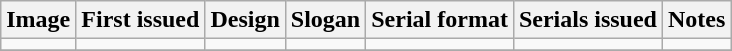<table class="wikitable">
<tr>
<th>Image</th>
<th>First issued</th>
<th>Design</th>
<th>Slogan</th>
<th>Serial format</th>
<th>Serials issued</th>
<th>Notes</th>
</tr>
<tr>
<td></td>
<td></td>
<td></td>
<td></td>
<td></td>
<td></td>
<td></td>
</tr>
<tr>
</tr>
</table>
